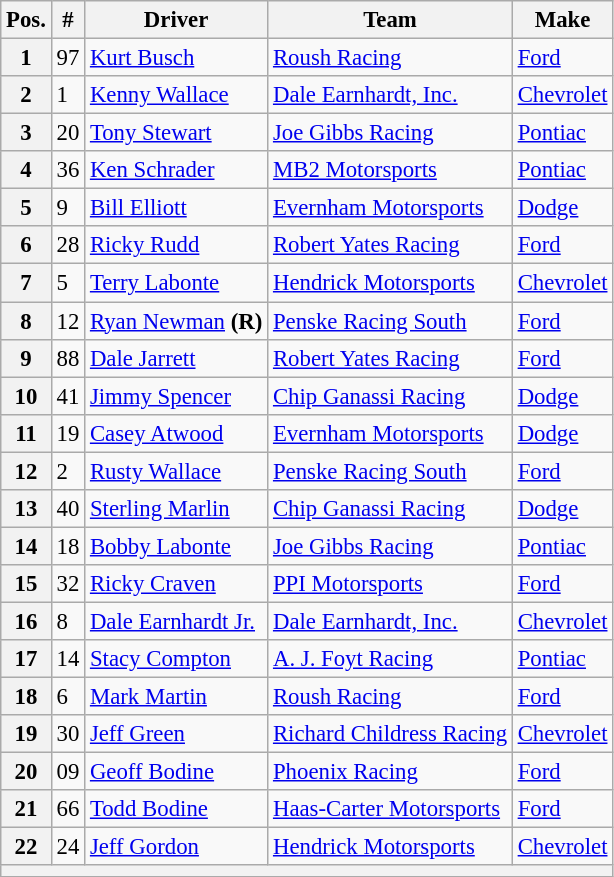<table class="wikitable" style="font-size:95%">
<tr>
<th>Pos.</th>
<th>#</th>
<th>Driver</th>
<th>Team</th>
<th>Make</th>
</tr>
<tr>
<th>1</th>
<td>97</td>
<td><a href='#'>Kurt Busch</a></td>
<td><a href='#'>Roush Racing</a></td>
<td><a href='#'>Ford</a></td>
</tr>
<tr>
<th>2</th>
<td>1</td>
<td><a href='#'>Kenny Wallace</a></td>
<td><a href='#'>Dale Earnhardt, Inc.</a></td>
<td><a href='#'>Chevrolet</a></td>
</tr>
<tr>
<th>3</th>
<td>20</td>
<td><a href='#'>Tony Stewart</a></td>
<td><a href='#'>Joe Gibbs Racing</a></td>
<td><a href='#'>Pontiac</a></td>
</tr>
<tr>
<th>4</th>
<td>36</td>
<td><a href='#'>Ken Schrader</a></td>
<td><a href='#'>MB2 Motorsports</a></td>
<td><a href='#'>Pontiac</a></td>
</tr>
<tr>
<th>5</th>
<td>9</td>
<td><a href='#'>Bill Elliott</a></td>
<td><a href='#'>Evernham Motorsports</a></td>
<td><a href='#'>Dodge</a></td>
</tr>
<tr>
<th>6</th>
<td>28</td>
<td><a href='#'>Ricky Rudd</a></td>
<td><a href='#'>Robert Yates Racing</a></td>
<td><a href='#'>Ford</a></td>
</tr>
<tr>
<th>7</th>
<td>5</td>
<td><a href='#'>Terry Labonte</a></td>
<td><a href='#'>Hendrick Motorsports</a></td>
<td><a href='#'>Chevrolet</a></td>
</tr>
<tr>
<th>8</th>
<td>12</td>
<td><a href='#'>Ryan Newman</a> <strong>(R)</strong></td>
<td><a href='#'>Penske Racing South</a></td>
<td><a href='#'>Ford</a></td>
</tr>
<tr>
<th>9</th>
<td>88</td>
<td><a href='#'>Dale Jarrett</a></td>
<td><a href='#'>Robert Yates Racing</a></td>
<td><a href='#'>Ford</a></td>
</tr>
<tr>
<th>10</th>
<td>41</td>
<td><a href='#'>Jimmy Spencer</a></td>
<td><a href='#'>Chip Ganassi Racing</a></td>
<td><a href='#'>Dodge</a></td>
</tr>
<tr>
<th>11</th>
<td>19</td>
<td><a href='#'>Casey Atwood</a></td>
<td><a href='#'>Evernham Motorsports</a></td>
<td><a href='#'>Dodge</a></td>
</tr>
<tr>
<th>12</th>
<td>2</td>
<td><a href='#'>Rusty Wallace</a></td>
<td><a href='#'>Penske Racing South</a></td>
<td><a href='#'>Ford</a></td>
</tr>
<tr>
<th>13</th>
<td>40</td>
<td><a href='#'>Sterling Marlin</a></td>
<td><a href='#'>Chip Ganassi Racing</a></td>
<td><a href='#'>Dodge</a></td>
</tr>
<tr>
<th>14</th>
<td>18</td>
<td><a href='#'>Bobby Labonte</a></td>
<td><a href='#'>Joe Gibbs Racing</a></td>
<td><a href='#'>Pontiac</a></td>
</tr>
<tr>
<th>15</th>
<td>32</td>
<td><a href='#'>Ricky Craven</a></td>
<td><a href='#'>PPI Motorsports</a></td>
<td><a href='#'>Ford</a></td>
</tr>
<tr>
<th>16</th>
<td>8</td>
<td><a href='#'>Dale Earnhardt Jr.</a></td>
<td><a href='#'>Dale Earnhardt, Inc.</a></td>
<td><a href='#'>Chevrolet</a></td>
</tr>
<tr>
<th>17</th>
<td>14</td>
<td><a href='#'>Stacy Compton</a></td>
<td><a href='#'>A. J. Foyt Racing</a></td>
<td><a href='#'>Pontiac</a></td>
</tr>
<tr>
<th>18</th>
<td>6</td>
<td><a href='#'>Mark Martin</a></td>
<td><a href='#'>Roush Racing</a></td>
<td><a href='#'>Ford</a></td>
</tr>
<tr>
<th>19</th>
<td>30</td>
<td><a href='#'>Jeff Green</a></td>
<td><a href='#'>Richard Childress Racing</a></td>
<td><a href='#'>Chevrolet</a></td>
</tr>
<tr>
<th>20</th>
<td>09</td>
<td><a href='#'>Geoff Bodine</a></td>
<td><a href='#'>Phoenix Racing</a></td>
<td><a href='#'>Ford</a></td>
</tr>
<tr>
<th>21</th>
<td>66</td>
<td><a href='#'>Todd Bodine</a></td>
<td><a href='#'>Haas-Carter Motorsports</a></td>
<td><a href='#'>Ford</a></td>
</tr>
<tr>
<th>22</th>
<td>24</td>
<td><a href='#'>Jeff Gordon</a></td>
<td><a href='#'>Hendrick Motorsports</a></td>
<td><a href='#'>Chevrolet</a></td>
</tr>
<tr>
<th colspan="5"></th>
</tr>
</table>
